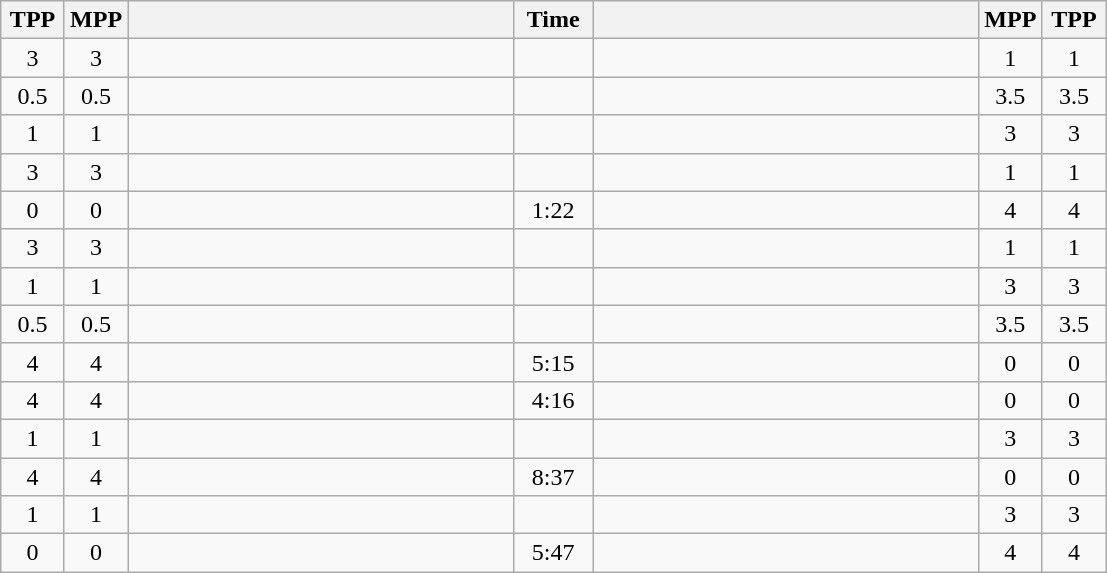<table class="wikitable" style="text-align: center;" |>
<tr>
<th width="35">TPP</th>
<th width="35">MPP</th>
<th width="250"></th>
<th width="45">Time</th>
<th width="250"></th>
<th width="35">MPP</th>
<th width="35">TPP</th>
</tr>
<tr>
<td>3</td>
<td>3</td>
<td style="text-align:left;"></td>
<td></td>
<td style="text-align:left;"><strong></strong></td>
<td>1</td>
<td>1</td>
</tr>
<tr>
<td>0.5</td>
<td>0.5</td>
<td style="text-align:left;"><strong></strong></td>
<td></td>
<td style="text-align:left;"></td>
<td>3.5</td>
<td>3.5</td>
</tr>
<tr>
<td>1</td>
<td>1</td>
<td style="text-align:left;"><strong></strong></td>
<td></td>
<td style="text-align:left;"></td>
<td>3</td>
<td>3</td>
</tr>
<tr>
<td>3</td>
<td>3</td>
<td style="text-align:left;"></td>
<td></td>
<td style="text-align:left;"><strong></strong></td>
<td>1</td>
<td>1</td>
</tr>
<tr>
<td>0</td>
<td>0</td>
<td style="text-align:left;"><strong></strong></td>
<td>1:22</td>
<td style="text-align:left;"></td>
<td>4</td>
<td>4</td>
</tr>
<tr>
<td>3</td>
<td>3</td>
<td style="text-align:left;"></td>
<td></td>
<td style="text-align:left;"><strong></strong></td>
<td>1</td>
<td>1</td>
</tr>
<tr>
<td>1</td>
<td>1</td>
<td style="text-align:left;"><strong></strong></td>
<td></td>
<td style="text-align:left;"></td>
<td>3</td>
<td>3</td>
</tr>
<tr>
<td>0.5</td>
<td>0.5</td>
<td style="text-align:left;"><strong></strong></td>
<td></td>
<td style="text-align:left;"></td>
<td>3.5</td>
<td>3.5</td>
</tr>
<tr>
<td>4</td>
<td>4</td>
<td style="text-align:left;"></td>
<td>5:15</td>
<td style="text-align:left;"><strong></strong></td>
<td>0</td>
<td>0</td>
</tr>
<tr>
<td>4</td>
<td>4</td>
<td style="text-align:left;"></td>
<td>4:16</td>
<td style="text-align:left;"><strong></strong></td>
<td>0</td>
<td>0</td>
</tr>
<tr>
<td>1</td>
<td>1</td>
<td style="text-align:left;"><strong></strong></td>
<td></td>
<td style="text-align:left;"></td>
<td>3</td>
<td>3</td>
</tr>
<tr>
<td>4</td>
<td>4</td>
<td style="text-align:left;"></td>
<td>8:37</td>
<td style="text-align:left;"><strong></strong></td>
<td>0</td>
<td>0</td>
</tr>
<tr>
<td>1</td>
<td>1</td>
<td style="text-align:left;"><strong></strong></td>
<td></td>
<td style="text-align:left;"></td>
<td>3</td>
<td>3</td>
</tr>
<tr>
<td>0</td>
<td>0</td>
<td style="text-align:left;"><strong></strong></td>
<td>5:47</td>
<td style="text-align:left;"></td>
<td>4</td>
<td>4</td>
</tr>
</table>
